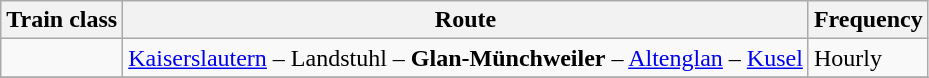<table class="wikitable">
<tr>
<th>Train class</th>
<th>Route</th>
<th>Frequency</th>
</tr>
<tr>
<td></td>
<td><a href='#'>Kaiserslautern</a> – Landstuhl – <strong>Glan-Münchweiler</strong> – <a href='#'>Altenglan</a> – <a href='#'>Kusel</a></td>
<td>Hourly</td>
</tr>
<tr>
</tr>
</table>
